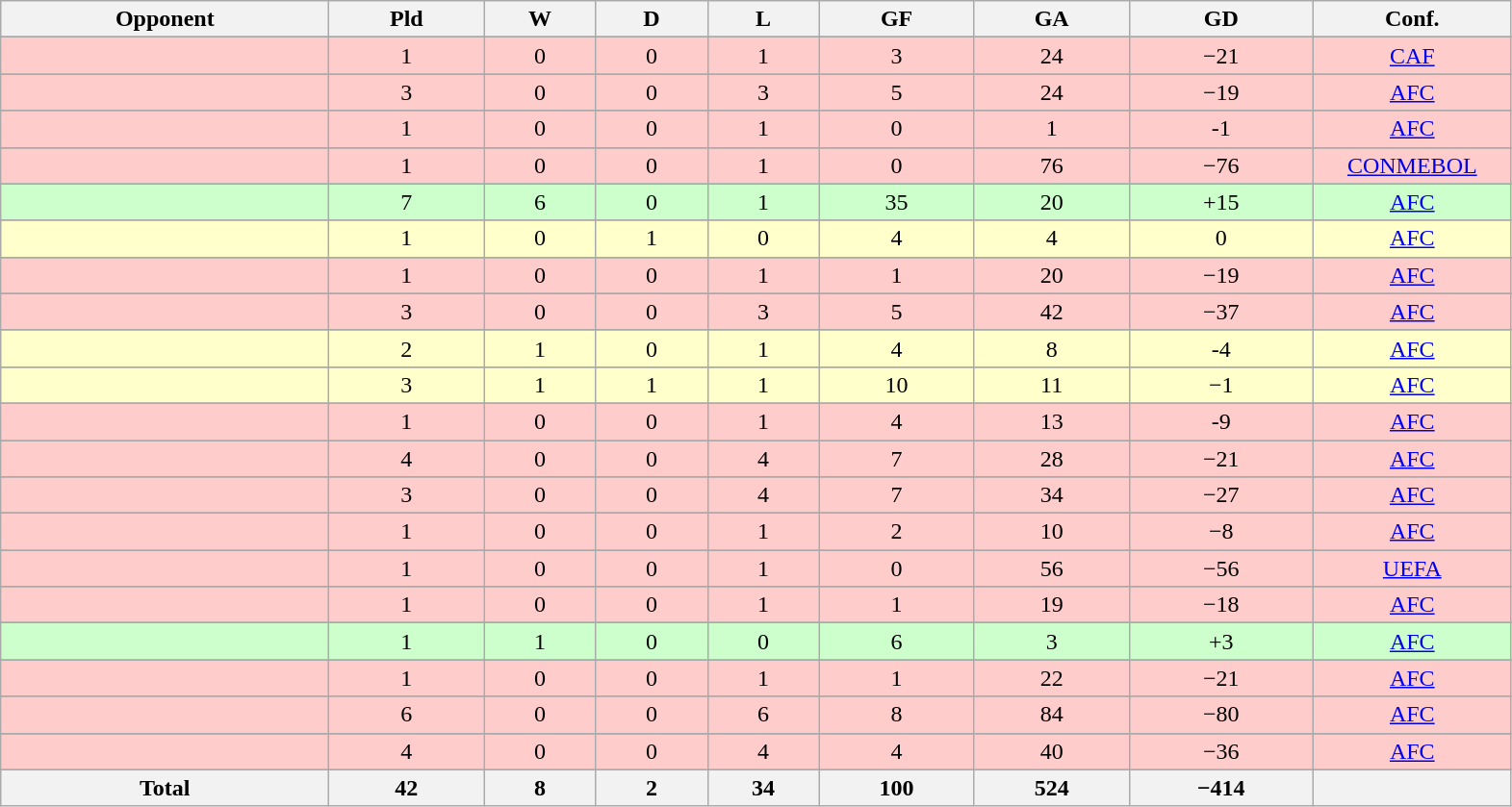<table class="wikitable sortable collapsible collapsed" style="text-align: center">
<tr>
<th width=220>Opponent<br></th>
<th width=100>Pld<br></th>
<th width=70>W<br></th>
<th width=70>D<br></th>
<th width=70>L<br></th>
<th width=100>GF<br></th>
<th width=100>GA<br></th>
<th width=120>GD<br></th>
<th width=130>Conf.</th>
</tr>
<tr>
</tr>
<tr bgcolor="#FFCCCC">
<td align=left></td>
<td>1</td>
<td>0</td>
<td>0</td>
<td>1</td>
<td>3</td>
<td>24</td>
<td>−21</td>
<td><a href='#'>CAF</a></td>
</tr>
<tr>
</tr>
<tr bgcolor="#FFCCCC">
<td align=left></td>
<td>3</td>
<td>0</td>
<td>0</td>
<td>3</td>
<td>5</td>
<td>24</td>
<td>−19</td>
<td><a href='#'>AFC</a></td>
</tr>
<tr>
</tr>
<tr bgcolor="#FFCCCC">
<td align=left></td>
<td>1</td>
<td>0</td>
<td>0</td>
<td>1</td>
<td>0</td>
<td>1</td>
<td>-1</td>
<td><a href='#'>AFC</a></td>
</tr>
<tr>
</tr>
<tr bgcolor="#FFCCCC">
<td align=left></td>
<td>1</td>
<td>0</td>
<td>0</td>
<td>1</td>
<td>0</td>
<td>76</td>
<td>−76</td>
<td><a href='#'>CONMEBOL</a></td>
</tr>
<tr>
</tr>
<tr bgcolor="#CCFFCC">
<td align=left></td>
<td>7</td>
<td>6</td>
<td>0</td>
<td>1</td>
<td>35</td>
<td>20</td>
<td>+15</td>
<td><a href='#'>AFC</a></td>
</tr>
<tr>
</tr>
<tr bgcolor="#FFFFCC">
<td align=left></td>
<td>1</td>
<td>0</td>
<td>1</td>
<td>0</td>
<td>4</td>
<td>4</td>
<td>0</td>
<td><a href='#'>AFC</a></td>
</tr>
<tr>
</tr>
<tr bgcolor="#FFCCCC">
<td align=left></td>
<td>1</td>
<td>0</td>
<td>0</td>
<td>1</td>
<td>1</td>
<td>20</td>
<td>−19</td>
<td><a href='#'>AFC</a></td>
</tr>
<tr>
</tr>
<tr bgcolor="#FFCCCC">
<td align=left></td>
<td>3</td>
<td>0</td>
<td>0</td>
<td>3</td>
<td>5</td>
<td>42</td>
<td>−37</td>
<td><a href='#'>AFC</a></td>
</tr>
<tr>
</tr>
<tr bgcolor="#FFFFCC">
<td align=left></td>
<td>2</td>
<td>1</td>
<td>0</td>
<td>1</td>
<td>4</td>
<td>8</td>
<td>-4</td>
<td><a href='#'>AFC</a></td>
</tr>
<tr>
</tr>
<tr bgcolor="#FFFFCC">
<td align=left></td>
<td>3</td>
<td>1</td>
<td>1</td>
<td>1</td>
<td>10</td>
<td>11</td>
<td>−1</td>
<td><a href='#'>AFC</a></td>
</tr>
<tr>
</tr>
<tr bgcolor="#FFCCCC">
<td align=left></td>
<td>1</td>
<td>0</td>
<td>0</td>
<td>1</td>
<td>4</td>
<td>13</td>
<td>-9</td>
<td><a href='#'>AFC</a></td>
</tr>
<tr>
</tr>
<tr bgcolor="#FFCCCC">
<td align=left></td>
<td>4</td>
<td>0</td>
<td>0</td>
<td>4</td>
<td>7</td>
<td>28</td>
<td>−21</td>
<td><a href='#'>AFC</a></td>
</tr>
<tr>
</tr>
<tr bgcolor="#FFCCCC">
<td align=left></td>
<td>3</td>
<td>0</td>
<td>0</td>
<td>4</td>
<td>7</td>
<td>34</td>
<td>−27</td>
<td><a href='#'>AFC</a></td>
</tr>
<tr>
</tr>
<tr bgcolor="#FFCCCC">
<td align=left></td>
<td>1</td>
<td>0</td>
<td>0</td>
<td>1</td>
<td>2</td>
<td>10</td>
<td>−8</td>
<td><a href='#'>AFC</a></td>
</tr>
<tr>
</tr>
<tr bgcolor="#FFCCCC">
<td align=left></td>
<td>1</td>
<td>0</td>
<td>0</td>
<td>1</td>
<td>0</td>
<td>56</td>
<td>−56</td>
<td><a href='#'>UEFA</a></td>
</tr>
<tr>
</tr>
<tr bgcolor="#FFCCCC">
<td align=left></td>
<td>1</td>
<td>0</td>
<td>0</td>
<td>1</td>
<td>1</td>
<td>19</td>
<td>−18</td>
<td><a href='#'>AFC</a></td>
</tr>
<tr>
</tr>
<tr bgcolor="#CCFFCC">
<td align=left></td>
<td>1</td>
<td>1</td>
<td>0</td>
<td>0</td>
<td>6</td>
<td>3</td>
<td>+3</td>
<td><a href='#'>AFC</a></td>
</tr>
<tr>
</tr>
<tr bgcolor="#FFCCCC">
<td align=left></td>
<td>1</td>
<td>0</td>
<td>0</td>
<td>1</td>
<td>1</td>
<td>22</td>
<td>−21</td>
<td><a href='#'>AFC</a></td>
</tr>
<tr>
</tr>
<tr bgcolor="#FFCCCC">
<td align=left></td>
<td>6</td>
<td>0</td>
<td>0</td>
<td>6</td>
<td>8</td>
<td>84</td>
<td>−80</td>
<td><a href='#'>AFC</a></td>
</tr>
<tr>
</tr>
<tr bgcolor="#FFCCCC">
<td align=left></td>
<td>4</td>
<td>0</td>
<td>0</td>
<td>4</td>
<td>4</td>
<td>40</td>
<td>−36</td>
<td><a href='#'>AFC</a></td>
</tr>
<tr>
</tr>
<tr class="sortbottom">
<th>Total</th>
<th>42</th>
<th>8</th>
<th>2</th>
<th>34</th>
<th>100</th>
<th>524</th>
<th>−414</th>
<th></th>
</tr>
</table>
